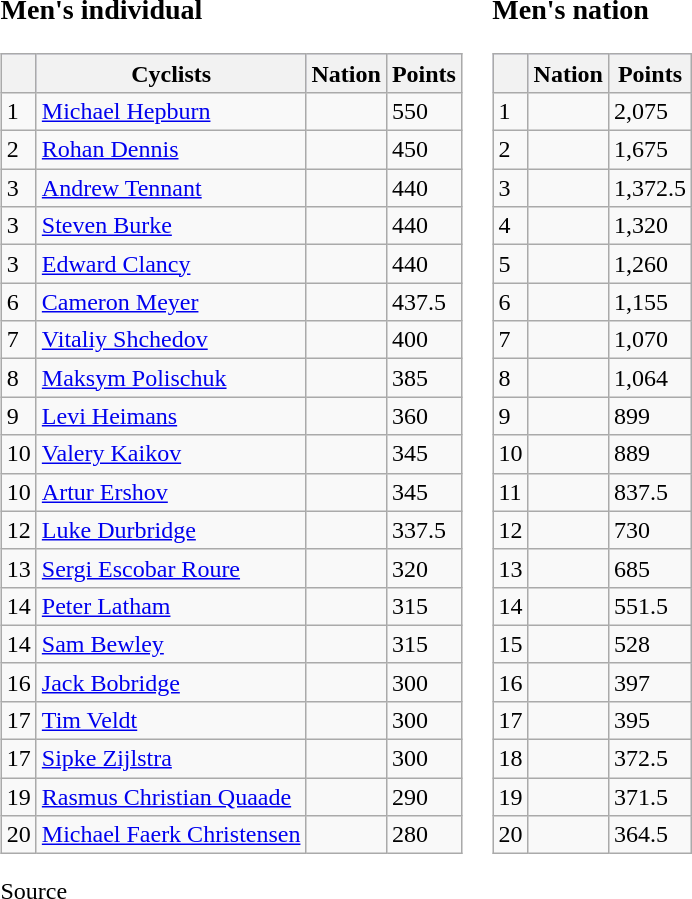<table class="vatop">
<tr valign="top">
<td><br><h3>Men's individual</h3><table class="wikitable sortable">
<tr style=background:#ccccff;>
<th></th>
<th>Cyclists</th>
<th>Nation</th>
<th>Points</th>
</tr>
<tr>
<td>1</td>
<td><a href='#'>Michael Hepburn</a></td>
<td></td>
<td>550</td>
</tr>
<tr>
<td>2</td>
<td><a href='#'>Rohan Dennis</a></td>
<td></td>
<td>450</td>
</tr>
<tr>
<td>3</td>
<td><a href='#'>Andrew Tennant</a></td>
<td></td>
<td>440</td>
</tr>
<tr>
<td>3</td>
<td><a href='#'>Steven Burke</a></td>
<td></td>
<td>440</td>
</tr>
<tr>
<td>3</td>
<td><a href='#'>Edward Clancy</a></td>
<td></td>
<td>440</td>
</tr>
<tr>
<td>6</td>
<td><a href='#'>Cameron Meyer</a></td>
<td></td>
<td>437.5</td>
</tr>
<tr>
<td>7</td>
<td><a href='#'>Vitaliy Shchedov</a></td>
<td></td>
<td>400</td>
</tr>
<tr>
<td>8</td>
<td><a href='#'>Maksym Polischuk</a></td>
<td></td>
<td>385</td>
</tr>
<tr>
<td>9</td>
<td><a href='#'>Levi Heimans</a></td>
<td></td>
<td>360</td>
</tr>
<tr>
<td>10</td>
<td><a href='#'>Valery Kaikov</a></td>
<td></td>
<td>345</td>
</tr>
<tr>
<td>10</td>
<td><a href='#'>Artur Ershov</a></td>
<td></td>
<td>345</td>
</tr>
<tr>
<td>12</td>
<td><a href='#'>Luke Durbridge</a></td>
<td></td>
<td>337.5</td>
</tr>
<tr>
<td>13</td>
<td><a href='#'>Sergi Escobar Roure</a></td>
<td></td>
<td>320</td>
</tr>
<tr>
<td>14</td>
<td><a href='#'>Peter Latham</a></td>
<td></td>
<td>315</td>
</tr>
<tr>
<td>14</td>
<td><a href='#'>Sam Bewley</a></td>
<td></td>
<td>315</td>
</tr>
<tr>
<td>16</td>
<td><a href='#'>Jack Bobridge</a></td>
<td></td>
<td>300</td>
</tr>
<tr>
<td>17</td>
<td><a href='#'>Tim Veldt</a></td>
<td></td>
<td>300</td>
</tr>
<tr>
<td>17</td>
<td><a href='#'>Sipke Zijlstra</a></td>
<td></td>
<td>300</td>
</tr>
<tr>
<td>19</td>
<td><a href='#'>Rasmus Christian Quaade</a></td>
<td></td>
<td>290</td>
</tr>
<tr>
<td>20</td>
<td><a href='#'>Michael Faerk Christensen</a></td>
<td></td>
<td>280</td>
</tr>
</table>
Source</td>
<td><br><h3>Men's nation</h3><table class="wikitable sortable">
<tr style=background:#ccccff;>
<th></th>
<th>Nation</th>
<th>Points</th>
</tr>
<tr>
<td>1</td>
<td></td>
<td>2,075</td>
</tr>
<tr>
<td>2</td>
<td></td>
<td>1,675</td>
</tr>
<tr>
<td>3</td>
<td></td>
<td>1,372.5</td>
</tr>
<tr>
<td>4</td>
<td></td>
<td>1,320</td>
</tr>
<tr>
<td>5</td>
<td></td>
<td>1,260</td>
</tr>
<tr>
<td>6</td>
<td></td>
<td>1,155</td>
</tr>
<tr>
<td>7</td>
<td></td>
<td>1,070</td>
</tr>
<tr>
<td>8</td>
<td></td>
<td>1,064</td>
</tr>
<tr>
<td>9</td>
<td></td>
<td>899</td>
</tr>
<tr>
<td>10</td>
<td></td>
<td>889</td>
</tr>
<tr>
<td>11</td>
<td></td>
<td>837.5</td>
</tr>
<tr>
<td>12</td>
<td></td>
<td>730</td>
</tr>
<tr>
<td>13</td>
<td></td>
<td>685</td>
</tr>
<tr>
<td>14</td>
<td></td>
<td>551.5</td>
</tr>
<tr>
<td>15</td>
<td></td>
<td>528</td>
</tr>
<tr>
<td>16</td>
<td></td>
<td>397</td>
</tr>
<tr>
<td>17</td>
<td></td>
<td>395</td>
</tr>
<tr>
<td>18</td>
<td></td>
<td>372.5</td>
</tr>
<tr>
<td>19</td>
<td></td>
<td>371.5</td>
</tr>
<tr>
<td>20</td>
<td></td>
<td>364.5</td>
</tr>
</table>
</td>
</tr>
</table>
